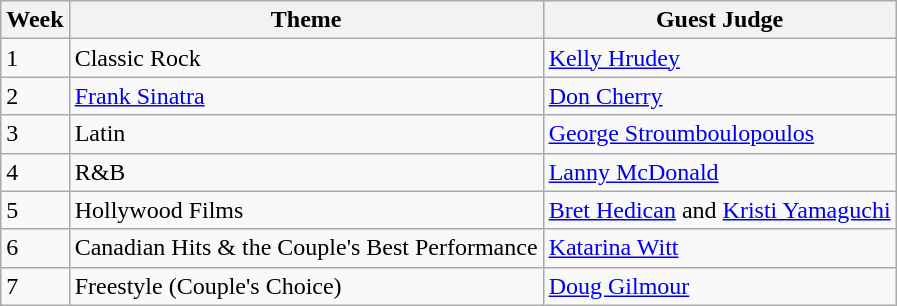<table class="wikitable">
<tr>
<th>Week</th>
<th>Theme</th>
<th>Guest Judge</th>
</tr>
<tr>
<td>1</td>
<td>Classic Rock</td>
<td><a href='#'>Kelly Hrudey</a></td>
</tr>
<tr>
<td>2</td>
<td><a href='#'>Frank Sinatra</a></td>
<td><a href='#'>Don Cherry</a></td>
</tr>
<tr>
<td>3</td>
<td>Latin</td>
<td><a href='#'>George Stroumboulopoulos</a></td>
</tr>
<tr>
<td>4</td>
<td>R&B</td>
<td><a href='#'>Lanny McDonald</a></td>
</tr>
<tr>
<td>5</td>
<td>Hollywood Films</td>
<td><a href='#'>Bret Hedican</a> and <a href='#'>Kristi Yamaguchi</a></td>
</tr>
<tr>
<td>6</td>
<td>Canadian Hits & the Couple's Best Performance</td>
<td><a href='#'>Katarina Witt</a></td>
</tr>
<tr>
<td>7</td>
<td>Freestyle (Couple's Choice)</td>
<td><a href='#'>Doug Gilmour</a></td>
</tr>
</table>
